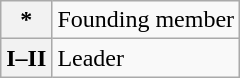<table class="wikitable">
<tr>
<th>*</th>
<td>Founding member</td>
</tr>
<tr>
<th>I–II</th>
<td>Leader</td>
</tr>
</table>
